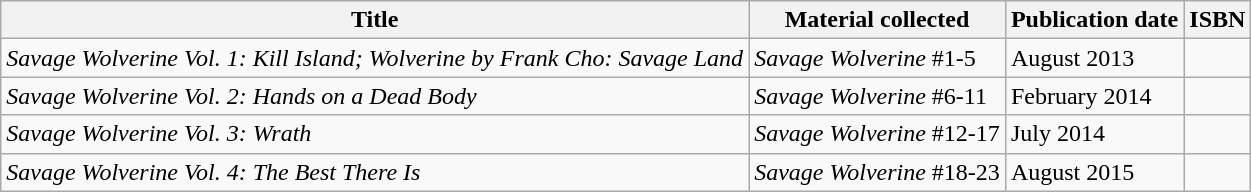<table class="wikitable">
<tr>
<th>Title</th>
<th>Material collected</th>
<th>Publication date</th>
<th>ISBN</th>
</tr>
<tr>
<td><em>Savage Wolverine Vol. 1: Kill Island; Wolverine by Frank Cho: Savage Land</em></td>
<td><em>Savage Wolverine</em> #1-5</td>
<td>August 2013</td>
<td></td>
</tr>
<tr>
<td><em>Savage Wolverine Vol. 2: Hands on a Dead Body</em></td>
<td><em>Savage Wolverine</em> #6-11</td>
<td>February 2014</td>
<td></td>
</tr>
<tr>
<td><em>Savage Wolverine Vol. 3: Wrath</em></td>
<td><em>Savage Wolverine</em> #12-17</td>
<td>July 2014</td>
<td></td>
</tr>
<tr>
<td><em>Savage Wolverine Vol. 4: The Best There Is</em></td>
<td><em>Savage Wolverine</em> #18-23</td>
<td>August 2015</td>
<td></td>
</tr>
</table>
